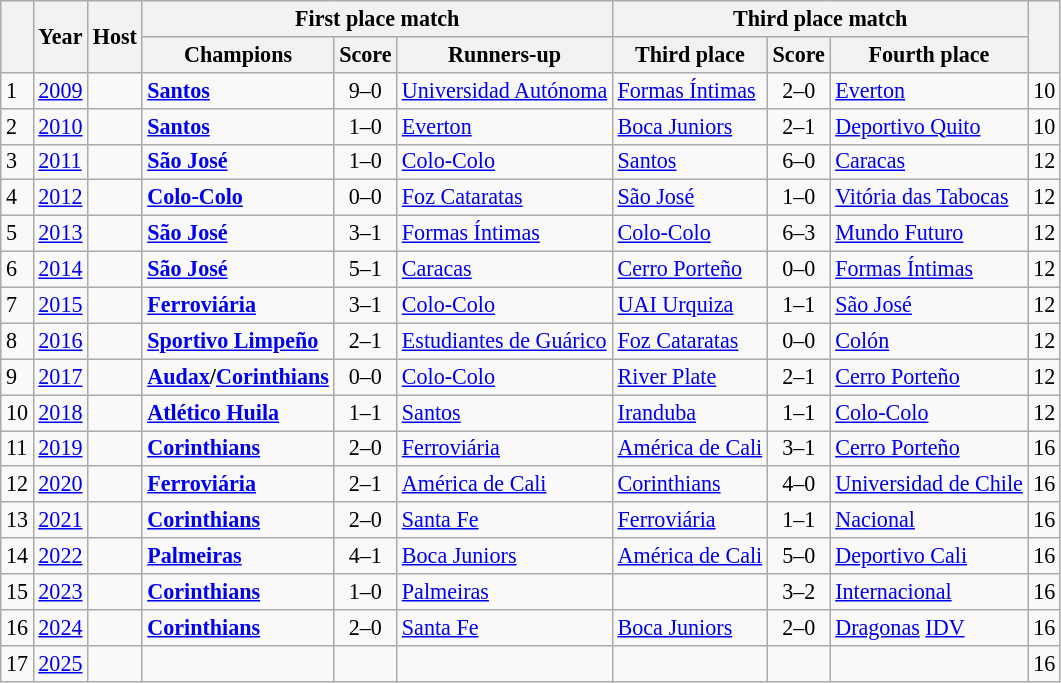<table class="wikitable sortable" style="font-size:92%; text-align:; width:;">
<tr>
<th rowspan=2 style= "width:;"></th>
<th rowspan=2 style= "width:;">Year</th>
<th rowspan=2 style= "width:px;">Host</th>
<th colspan=3>First place match</th>
<th colspan=3>Third place match</th>
<th rowspan=2 style= "width:;"></th>
</tr>
<tr>
<th width= px> Champions</th>
<th width=>Score</th>
<th width= px> Runners-up</th>
<th width= px> Third place</th>
<th width=>Score</th>
<th width= px>Fourth place</th>
</tr>
<tr>
<td>1</td>
<td><a href='#'>2009</a></td>
<td></td>
<td> <strong><a href='#'>Santos</a></strong></td>
<td align="center">9–0</td>
<td> <a href='#'>Universidad Autónoma</a></td>
<td> <a href='#'>Formas Íntimas</a></td>
<td align="center">2–0</td>
<td> <a href='#'>Everton</a></td>
<td align="center">10</td>
</tr>
<tr>
<td>2</td>
<td><a href='#'>2010</a></td>
<td></td>
<td> <strong><a href='#'>Santos</a></strong></td>
<td align="center">1–0</td>
<td> <a href='#'>Everton</a></td>
<td> <a href='#'>Boca Juniors</a></td>
<td align="center">2–1</td>
<td> <a href='#'>Deportivo Quito</a></td>
<td align="center">10</td>
</tr>
<tr>
<td>3</td>
<td><a href='#'>2011</a></td>
<td></td>
<td> <strong><a href='#'>São José</a></strong></td>
<td align="center">1–0</td>
<td> <a href='#'>Colo-Colo</a></td>
<td> <a href='#'>Santos</a></td>
<td align="center">6–0</td>
<td> <a href='#'>Caracas</a></td>
<td align="center">12</td>
</tr>
<tr>
<td>4</td>
<td><a href='#'>2012</a></td>
<td></td>
<td> <strong><a href='#'>Colo-Colo</a></strong></td>
<td align="center">0–0 <br> </td>
<td> <a href='#'>Foz Cataratas</a></td>
<td> <a href='#'>São José</a></td>
<td align="center">1–0</td>
<td> <a href='#'>Vitória das Tabocas</a></td>
<td align="center">12</td>
</tr>
<tr>
<td>5</td>
<td><a href='#'>2013</a></td>
<td></td>
<td> <strong><a href='#'>São José</a></strong></td>
<td align="center">3–1</td>
<td> <a href='#'>Formas Íntimas</a></td>
<td> <a href='#'>Colo-Colo</a></td>
<td align="center">6–3</td>
<td> <a href='#'>Mundo Futuro</a></td>
<td align="center">12</td>
</tr>
<tr>
<td>6</td>
<td><a href='#'>2014</a></td>
<td></td>
<td> <strong><a href='#'>São José</a></strong></td>
<td align="center">5–1</td>
<td> <a href='#'>Caracas</a></td>
<td> <a href='#'>Cerro Porteño</a></td>
<td align="center">0–0 <br> </td>
<td> <a href='#'>Formas Íntimas</a></td>
<td align="center">12</td>
</tr>
<tr>
<td>7</td>
<td><a href='#'>2015</a></td>
<td></td>
<td> <strong><a href='#'>Ferroviária</a></strong></td>
<td align="center">3–1</td>
<td> <a href='#'>Colo-Colo</a></td>
<td> <a href='#'>UAI Urquiza</a></td>
<td align="center">1–1 <br> </td>
<td> <a href='#'>São José</a></td>
<td align="center">12</td>
</tr>
<tr>
<td>8</td>
<td><a href='#'>2016</a></td>
<td></td>
<td> <strong><a href='#'>Sportivo Limpeño</a></strong></td>
<td align="center">2–1</td>
<td> <a href='#'>Estudiantes de Guárico</a></td>
<td> <a href='#'>Foz Cataratas</a></td>
<td align="center">0–0 <br> </td>
<td> <a href='#'>Colón</a></td>
<td align="center">12</td>
</tr>
<tr>
<td>9</td>
<td><a href='#'>2017</a></td>
<td></td>
<td> <strong><a href='#'>Audax</a>/<a href='#'>Corinthians</a></strong></td>
<td align="center">0–0 <br> </td>
<td> <a href='#'>Colo-Colo</a></td>
<td> <a href='#'>River Plate</a></td>
<td align="center">2–1</td>
<td> <a href='#'>Cerro Porteño</a></td>
<td align="center">12</td>
</tr>
<tr>
<td>10</td>
<td><a href='#'>2018</a></td>
<td></td>
<td> <strong><a href='#'>Atlético Huila</a></strong></td>
<td align="center">1–1 <br> </td>
<td> <a href='#'>Santos</a></td>
<td> <a href='#'>Iranduba</a></td>
<td align="center">1–1 <br> </td>
<td> <a href='#'>Colo-Colo</a></td>
<td align="center">12</td>
</tr>
<tr>
<td>11</td>
<td><a href='#'>2019</a></td>
<td></td>
<td> <strong><a href='#'>Corinthians</a></strong></td>
<td align="center">2–0</td>
<td> <a href='#'>Ferroviária</a></td>
<td> <a href='#'>América de Cali</a></td>
<td align="center">3–1</td>
<td> <a href='#'>Cerro Porteño</a></td>
<td align="center">16</td>
</tr>
<tr>
<td>12</td>
<td><a href='#'>2020</a></td>
<td></td>
<td> <strong><a href='#'>Ferroviária</a></strong></td>
<td align="center">2–1</td>
<td> <a href='#'>América de Cali</a></td>
<td> <a href='#'>Corinthians</a></td>
<td align="center">4–0</td>
<td> <a href='#'>Universidad de Chile</a></td>
<td align="center">16</td>
</tr>
<tr>
<td>13</td>
<td><a href='#'>2021</a></td>
<td><br></td>
<td> <strong><a href='#'>Corinthians</a></strong></td>
<td align="center">2–0</td>
<td> <a href='#'>Santa Fe</a></td>
<td> <a href='#'>Ferroviária</a></td>
<td align="center">1–1 <br> </td>
<td> <a href='#'>Nacional</a></td>
<td align="center">16</td>
</tr>
<tr>
<td>14</td>
<td><a href='#'>2022</a></td>
<td></td>
<td> <strong><a href='#'>Palmeiras</a></strong></td>
<td align="center">4–1</td>
<td> <a href='#'>Boca Juniors</a></td>
<td> <a href='#'>América de Cali</a></td>
<td align="center">5–0</td>
<td> <a href='#'>Deportivo Cali</a></td>
<td align="center">16</td>
</tr>
<tr>
<td>15</td>
<td><a href='#'>2023</a></td>
<td></td>
<td> <strong><a href='#'>Corinthians</a></strong></td>
<td align="center">1–0</td>
<td> <a href='#'>Palmeiras</a></td>
<td> </td>
<td align="center">3–2</td>
<td> <a href='#'>Internacional</a></td>
<td align="center">16</td>
</tr>
<tr>
<td>16</td>
<td><a href='#'>2024</a></td>
<td></td>
<td> <strong><a href='#'>Corinthians</a></strong></td>
<td align="center">2–0</td>
<td> <a href='#'>Santa Fe</a></td>
<td> <a href='#'>Boca Juniors</a></td>
<td align="center">2–0</td>
<td> <a href='#'>Dragonas</a> <a href='#'>IDV</a></td>
<td align="center">16</td>
</tr>
<tr>
<td>17</td>
<td><a href='#'>2025</a></td>
<td></td>
<td></td>
<td></td>
<td></td>
<td></td>
<td></td>
<td></td>
<td align="center">16</td>
</tr>
</table>
